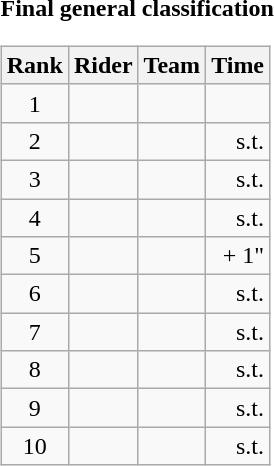<table>
<tr>
<td><strong>Final general classification</strong><br><table class="wikitable">
<tr>
<th scope="col">Rank</th>
<th scope="col">Rider</th>
<th scope="col">Team</th>
<th scope="col">Time</th>
</tr>
<tr>
<td style="text-align:center;">1</td>
<td></td>
<td></td>
<td style="text-align:right;"></td>
</tr>
<tr>
<td style="text-align:center;">2</td>
<td></td>
<td></td>
<td style="text-align:right;">s.t.</td>
</tr>
<tr>
<td style="text-align:center;">3</td>
<td></td>
<td></td>
<td style="text-align:right;">s.t.</td>
</tr>
<tr>
<td style="text-align:center;">4</td>
<td></td>
<td></td>
<td style="text-align:right;">s.t.</td>
</tr>
<tr>
<td style="text-align:center;">5</td>
<td></td>
<td></td>
<td style="text-align:right;">+ 1"</td>
</tr>
<tr>
<td style="text-align:center;">6</td>
<td></td>
<td></td>
<td style="text-align:right;">s.t.</td>
</tr>
<tr>
<td style="text-align:center;">7</td>
<td></td>
<td></td>
<td style="text-align:right;">s.t.</td>
</tr>
<tr>
<td style="text-align:center;">8</td>
<td></td>
<td></td>
<td style="text-align:right;">s.t.</td>
</tr>
<tr>
<td style="text-align:center;">9</td>
<td></td>
<td></td>
<td style="text-align:right;">s.t.</td>
</tr>
<tr>
<td style="text-align:center;">10</td>
<td></td>
<td></td>
<td style="text-align:right;">s.t.</td>
</tr>
</table>
</td>
</tr>
</table>
